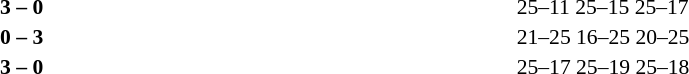<table width=100% cellspacing=1>
<tr>
<th width=20%></th>
<th width=12%></th>
<th width=20%></th>
<th width=33%></th>
<td></td>
</tr>
<tr style=font-size:90%>
<td align=right><strong></strong></td>
<td align=center><strong>3 – 0</strong></td>
<td></td>
<td>25–11 25–15 25–17</td>
<td></td>
</tr>
<tr style=font-size:90%>
<td align=right></td>
<td align=center><strong>0 – 3</strong></td>
<td><strong></strong></td>
<td>21–25 16–25 20–25</td>
<td></td>
</tr>
<tr style=font-size:90%>
<td align=right><strong></strong></td>
<td align=center><strong>3 – 0</strong></td>
<td></td>
<td>25–17 25–19 25–18</td>
</tr>
</table>
